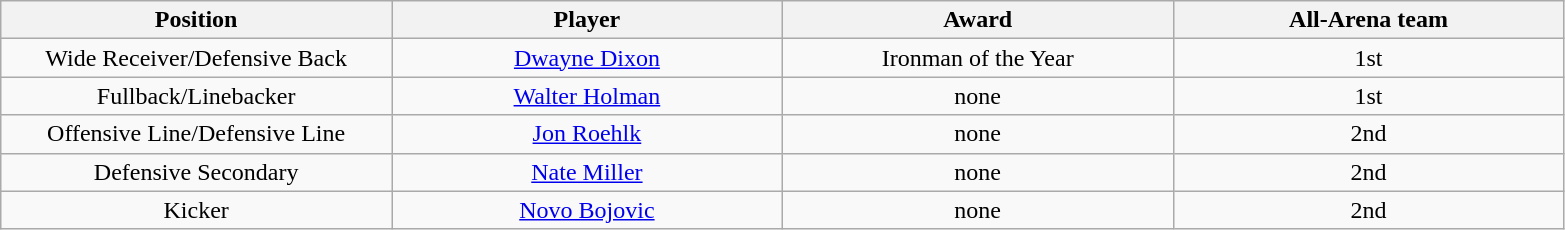<table class="wikitable sortable">
<tr>
<th bgcolor="#DDDDFF" width="20%">Position</th>
<th bgcolor="#DDDDFF" width="20%">Player</th>
<th bgcolor="#DDDDFF" width="20%">Award</th>
<th bgcolor="#DDDDFF" width="20%">All-Arena team</th>
</tr>
<tr align="center">
<td>Wide Receiver/Defensive Back</td>
<td><a href='#'>Dwayne Dixon</a></td>
<td>Ironman of the Year</td>
<td>1st</td>
</tr>
<tr align="center">
<td>Fullback/Linebacker</td>
<td><a href='#'>Walter Holman</a></td>
<td>none</td>
<td>1st</td>
</tr>
<tr align="center">
<td>Offensive Line/Defensive Line</td>
<td><a href='#'>Jon Roehlk</a></td>
<td>none</td>
<td>2nd</td>
</tr>
<tr align="center">
<td>Defensive Secondary</td>
<td><a href='#'>Nate Miller</a></td>
<td>none</td>
<td>2nd</td>
</tr>
<tr align="center">
<td>Kicker</td>
<td><a href='#'>Novo Bojovic</a></td>
<td>none</td>
<td>2nd</td>
</tr>
</table>
